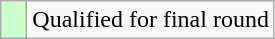<table class="wikitable">
<tr>
<td style="width:10px; background:#cfc"></td>
<td>Qualified for final round</td>
</tr>
</table>
